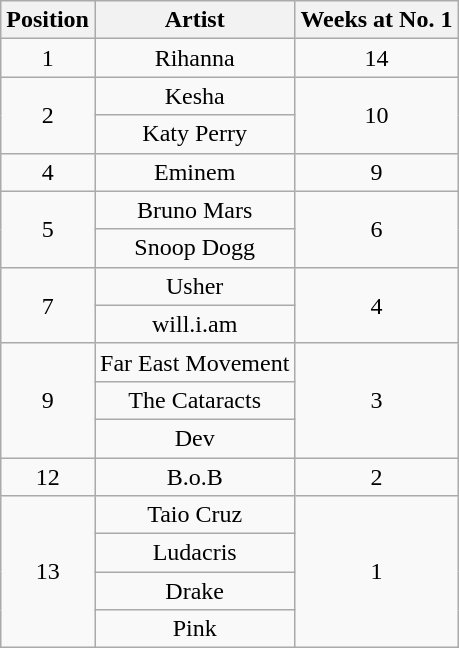<table class="wikitable plainrowheaders" style="text-align:center;">
<tr>
<th>Position</th>
<th>Artist</th>
<th>Weeks at No. 1</th>
</tr>
<tr>
<td>1</td>
<td>Rihanna</td>
<td>14</td>
</tr>
<tr>
<td rowspan=2>2</td>
<td>Kesha</td>
<td rowspan=2>10</td>
</tr>
<tr>
<td>Katy Perry</td>
</tr>
<tr>
<td>4</td>
<td>Eminem</td>
<td>9</td>
</tr>
<tr>
<td rowspan=2>5</td>
<td>Bruno Mars</td>
<td rowspan=2>6</td>
</tr>
<tr>
<td>Snoop Dogg</td>
</tr>
<tr>
<td rowspan=2>7</td>
<td>Usher</td>
<td rowspan=2>4</td>
</tr>
<tr>
<td>will.i.am</td>
</tr>
<tr>
<td rowspan=3>9</td>
<td>Far East Movement</td>
<td rowspan=3>3</td>
</tr>
<tr>
<td>The Cataracts</td>
</tr>
<tr>
<td>Dev</td>
</tr>
<tr>
<td>12</td>
<td>B.o.B</td>
<td>2</td>
</tr>
<tr>
<td rowspan=4>13</td>
<td>Taio Cruz</td>
<td rowspan=4>1</td>
</tr>
<tr>
<td>Ludacris</td>
</tr>
<tr>
<td>Drake</td>
</tr>
<tr>
<td>Pink</td>
</tr>
</table>
